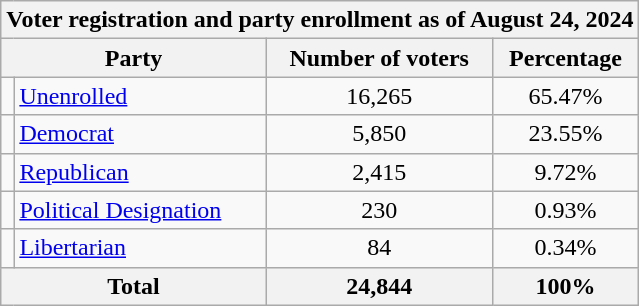<table class="wikitable">
<tr>
<th colspan="6">Voter registration and party enrollment as of August 24, 2024</th>
</tr>
<tr>
<th colspan="2">Party</th>
<th>Number of voters</th>
<th>Percentage</th>
</tr>
<tr>
<td></td>
<td><a href='#'>Unenrolled</a></td>
<td style="text-align:center;">16,265</td>
<td style="text-align:center;">65.47%</td>
</tr>
<tr>
<td></td>
<td><a href='#'>Democrat</a></td>
<td style="text-align:center;">5,850</td>
<td style="text-align:center;">23.55%</td>
</tr>
<tr>
<td></td>
<td><a href='#'>Republican</a></td>
<td style="text-align:center;">2,415</td>
<td style="text-align:center;">9.72%</td>
</tr>
<tr>
<td></td>
<td><a href='#'>Political Designation</a></td>
<td style="text-align:center">230</td>
<td style="text-align:center">0.93%</td>
</tr>
<tr>
<td></td>
<td><a href='#'>Libertarian</a></td>
<td style="text-align:center;">84</td>
<td style="text-align:center;">0.34%</td>
</tr>
<tr>
<th colspan="2">Total</th>
<th style="text-align:center;">24,844</th>
<th style="text-align:center;">100%</th>
</tr>
</table>
